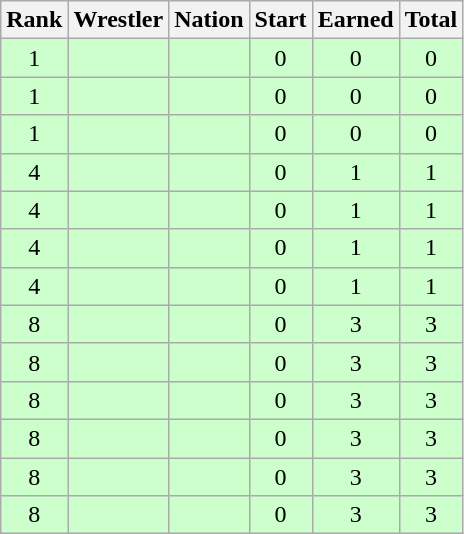<table class="wikitable sortable" style="text-align:center;">
<tr>
<th>Rank</th>
<th>Wrestler</th>
<th>Nation</th>
<th>Start</th>
<th>Earned</th>
<th>Total</th>
</tr>
<tr style="background:#cfc;">
<td>1</td>
<td align=left></td>
<td align=left></td>
<td>0</td>
<td>0</td>
<td>0</td>
</tr>
<tr style="background:#cfc;">
<td>1</td>
<td align=left></td>
<td align=left></td>
<td>0</td>
<td>0</td>
<td>0</td>
</tr>
<tr style="background:#cfc;">
<td>1</td>
<td align=left></td>
<td align=left></td>
<td>0</td>
<td>0</td>
<td>0</td>
</tr>
<tr style="background:#cfc;">
<td>4</td>
<td align=left></td>
<td align=left></td>
<td>0</td>
<td>1</td>
<td>1</td>
</tr>
<tr style="background:#cfc;">
<td>4</td>
<td align=left></td>
<td align=left></td>
<td>0</td>
<td>1</td>
<td>1</td>
</tr>
<tr style="background:#cfc;">
<td>4</td>
<td align=left></td>
<td align=left></td>
<td>0</td>
<td>1</td>
<td>1</td>
</tr>
<tr style="background:#cfc;">
<td>4</td>
<td align=left></td>
<td align=left></td>
<td>0</td>
<td>1</td>
<td>1</td>
</tr>
<tr style="background:#cfc;">
<td>8</td>
<td align=left></td>
<td align=left></td>
<td>0</td>
<td>3</td>
<td>3</td>
</tr>
<tr style="background:#cfc;">
<td>8</td>
<td align=left></td>
<td align=left></td>
<td>0</td>
<td>3</td>
<td>3</td>
</tr>
<tr style="background:#cfc;">
<td>8</td>
<td align=left></td>
<td align=left></td>
<td>0</td>
<td>3</td>
<td>3</td>
</tr>
<tr style="background:#cfc;">
<td>8</td>
<td align=left></td>
<td align=left></td>
<td>0</td>
<td>3</td>
<td>3</td>
</tr>
<tr style="background:#cfc;">
<td>8</td>
<td align=left></td>
<td align=left></td>
<td>0</td>
<td>3</td>
<td>3</td>
</tr>
<tr style="background:#cfc;">
<td>8</td>
<td align=left></td>
<td align=left></td>
<td>0</td>
<td>3</td>
<td>3</td>
</tr>
</table>
